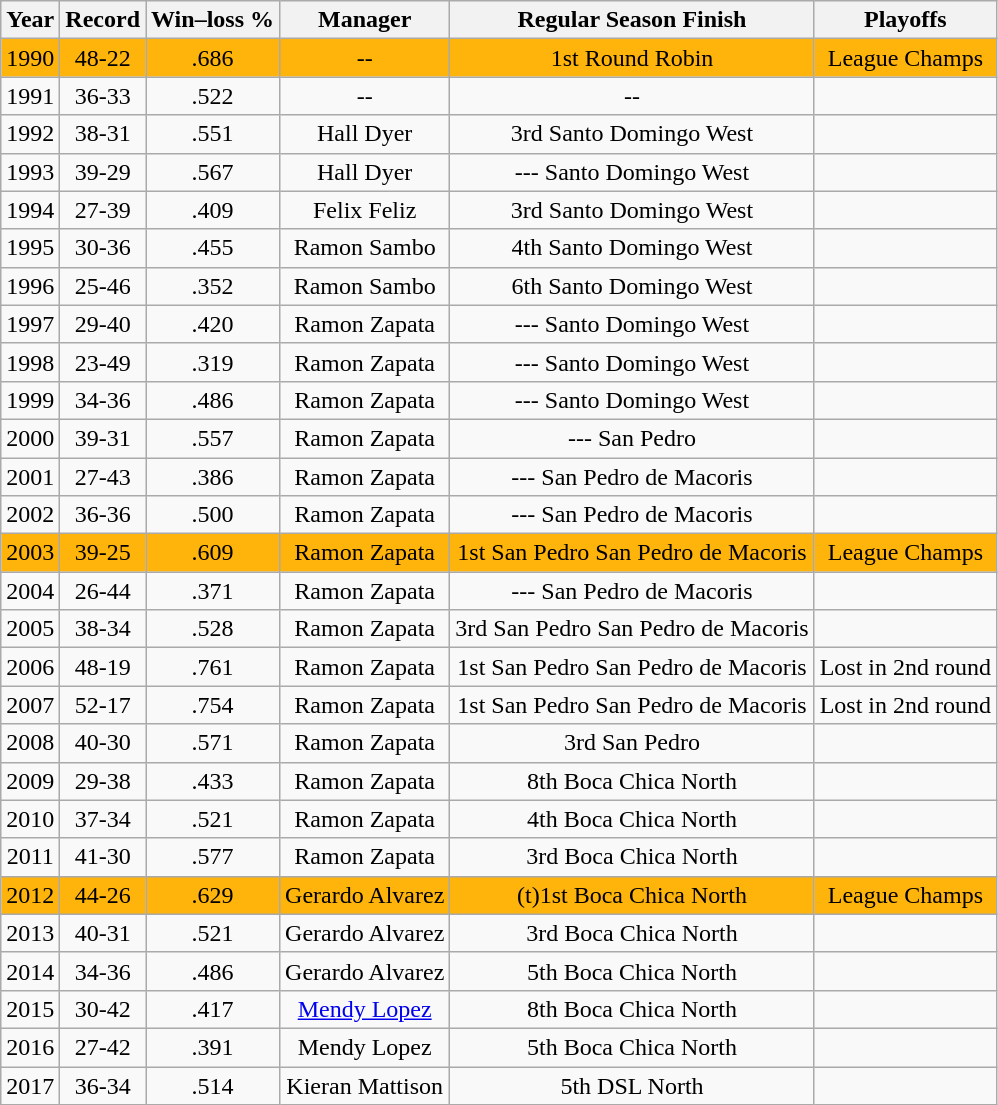<table class="wikitable">
<tr>
<th>Year</th>
<th>Record</th>
<th>Win–loss %</th>
<th>Manager</th>
<th>Regular Season Finish</th>
<th>Playoffs</th>
</tr>
<tr align=center  bgcolor="#FFB40B">
<td>1990</td>
<td>48-22</td>
<td>.686</td>
<td>--</td>
<td>1st Round Robin</td>
<td>League Champs</td>
</tr>
<tr align=center>
<td>1991</td>
<td>36-33</td>
<td>.522</td>
<td>--</td>
<td>--</td>
<td></td>
</tr>
<tr align=center>
<td>1992</td>
<td>38-31</td>
<td>.551</td>
<td>Hall Dyer</td>
<td>3rd Santo Domingo West</td>
<td></td>
</tr>
<tr align=center>
<td>1993</td>
<td>39-29</td>
<td>.567</td>
<td>Hall Dyer</td>
<td>--- Santo Domingo West</td>
<td></td>
</tr>
<tr align=center>
<td>1994</td>
<td>27-39</td>
<td>.409</td>
<td>Felix Feliz</td>
<td>3rd Santo Domingo West</td>
<td></td>
</tr>
<tr align=center>
<td>1995</td>
<td>30-36</td>
<td>.455</td>
<td>Ramon Sambo</td>
<td>4th Santo Domingo West</td>
<td></td>
</tr>
<tr align=center>
<td>1996</td>
<td>25-46</td>
<td>.352</td>
<td>Ramon Sambo</td>
<td>6th Santo Domingo West</td>
<td></td>
</tr>
<tr align=center>
<td>1997</td>
<td>29-40</td>
<td>.420</td>
<td>Ramon Zapata</td>
<td>--- Santo Domingo West</td>
<td></td>
</tr>
<tr align=center>
<td>1998</td>
<td>23-49</td>
<td>.319</td>
<td>Ramon Zapata</td>
<td>--- Santo Domingo West</td>
<td></td>
</tr>
<tr align=center>
<td>1999</td>
<td>34-36</td>
<td>.486</td>
<td>Ramon Zapata</td>
<td>--- Santo Domingo West</td>
<td></td>
</tr>
<tr align=center>
<td>2000</td>
<td>39-31</td>
<td>.557</td>
<td>Ramon Zapata</td>
<td>--- San Pedro</td>
<td></td>
</tr>
<tr align=center>
<td>2001</td>
<td>27-43</td>
<td>.386</td>
<td>Ramon Zapata</td>
<td>--- San Pedro de Macoris</td>
<td></td>
</tr>
<tr align=center>
<td>2002</td>
<td>36-36</td>
<td>.500</td>
<td>Ramon Zapata</td>
<td>--- San Pedro de Macoris</td>
<td></td>
</tr>
<tr align=center  bgcolor="#FFB40B">
<td>2003</td>
<td>39-25</td>
<td>.609</td>
<td>Ramon Zapata</td>
<td>1st San Pedro San Pedro de Macoris</td>
<td>League Champs</td>
</tr>
<tr align=center>
<td>2004</td>
<td>26-44</td>
<td>.371</td>
<td>Ramon Zapata</td>
<td>--- San Pedro de Macoris</td>
<td></td>
</tr>
<tr align=center>
<td>2005</td>
<td>38-34</td>
<td>.528</td>
<td>Ramon Zapata</td>
<td>3rd San Pedro San Pedro de Macoris</td>
<td></td>
</tr>
<tr align=center>
<td>2006</td>
<td>48-19</td>
<td>.761</td>
<td>Ramon Zapata</td>
<td>1st San Pedro San Pedro de Macoris</td>
<td>Lost in 2nd round</td>
</tr>
<tr align=center>
<td>2007</td>
<td>52-17</td>
<td>.754</td>
<td>Ramon Zapata</td>
<td>1st San Pedro San Pedro de Macoris</td>
<td>Lost in 2nd round</td>
</tr>
<tr align=center>
<td>2008</td>
<td>40-30</td>
<td>.571</td>
<td>Ramon Zapata</td>
<td>3rd San Pedro</td>
<td></td>
</tr>
<tr align=center>
<td>2009</td>
<td>29-38</td>
<td>.433</td>
<td>Ramon Zapata</td>
<td>8th Boca Chica North</td>
<td></td>
</tr>
<tr align=center>
<td>2010</td>
<td>37-34</td>
<td>.521</td>
<td>Ramon Zapata</td>
<td>4th Boca Chica North</td>
<td></td>
</tr>
<tr align=center>
<td>2011</td>
<td>41-30</td>
<td>.577</td>
<td>Ramon Zapata</td>
<td>3rd Boca Chica North</td>
<td></td>
</tr>
<tr align=center  bgcolor="#FFB40B">
<td>2012</td>
<td>44-26</td>
<td>.629</td>
<td>Gerardo Alvarez</td>
<td>(t)1st Boca Chica North</td>
<td>League Champs</td>
</tr>
<tr align=center>
<td>2013</td>
<td>40-31</td>
<td>.521</td>
<td>Gerardo Alvarez</td>
<td>3rd Boca Chica North</td>
<td></td>
</tr>
<tr align=center>
<td>2014</td>
<td>34-36</td>
<td>.486</td>
<td>Gerardo Alvarez</td>
<td>5th Boca Chica North</td>
<td></td>
</tr>
<tr align=center>
<td>2015</td>
<td>30-42</td>
<td>.417</td>
<td><a href='#'>Mendy Lopez</a></td>
<td>8th Boca Chica North</td>
<td></td>
</tr>
<tr align=center>
<td>2016</td>
<td>27-42</td>
<td>.391</td>
<td>Mendy Lopez</td>
<td>5th Boca Chica North</td>
<td></td>
</tr>
<tr align=center>
<td>2017</td>
<td>36-34</td>
<td>.514</td>
<td>Kieran Mattison</td>
<td>5th DSL North</td>
<td></td>
</tr>
</table>
